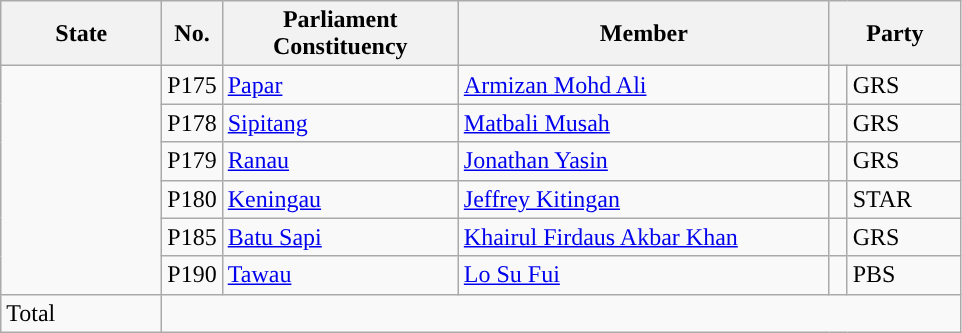<table class ="wikitable sortable">
<tr>
<th style="width:100px;">State</th>
<th style="width:30px;">No.</th>
<th style="width:150px;">Parliament Constituency</th>
<th style="width:240px;">Member</th>
<th style="width:80px;" colspan=2>Party</th>
</tr>
<tr>
<td rowspan="6"></td>
<td>P175</td>
<td><a href='#'>Papar</a></td>
<td><a href='#'>Armizan Mohd Ali</a></td>
<td style="background:"></td>
<td>GRS</td>
</tr>
<tr>
<td>P178</td>
<td><a href='#'>Sipitang</a></td>
<td><a href='#'>Matbali Musah</a></td>
<td style="background:"></td>
<td>GRS</td>
</tr>
<tr>
<td>P179</td>
<td><a href='#'>Ranau</a></td>
<td><a href='#'>Jonathan Yasin</a></td>
<td style="background:"></td>
<td>GRS</td>
</tr>
<tr>
<td>P180</td>
<td><a href='#'>Keningau</a></td>
<td><a href='#'>Jeffrey Kitingan</a></td>
<td style="background:"></td>
<td>STAR</td>
</tr>
<tr>
<td>P185</td>
<td><a href='#'>Batu Sapi</a></td>
<td><a href='#'>Khairul Firdaus Akbar Khan</a></td>
<td style="background:"></td>
<td>GRS</td>
</tr>
<tr>
<td>P190</td>
<td><a href='#'>Tawau</a></td>
<td><a href='#'>Lo Su Fui</a></td>
<td style="background:"></td>
<td>PBS</td>
</tr>
<tr>
<td>Total</td>
<td colspan="6" style="width:30px;"></td>
</tr>
</table>
